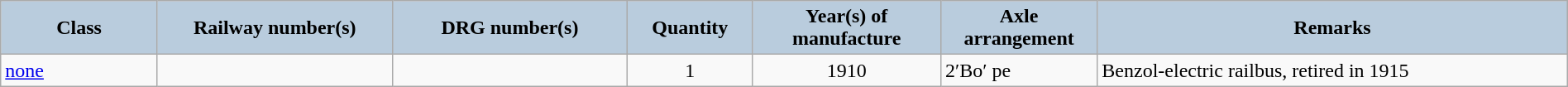<table class="wikitable"  width="100%">
<tr>
<th style="background:#b9ccdd" width="10%">Class</th>
<th style="background:#b9ccdd" width="15%">Railway number(s)</th>
<th style="background:#b9ccdd" width="15%">DRG number(s)</th>
<th style="background:#b9ccdd" width="8%">Quantity</th>
<th style="background:#b9ccdd" width="12%">Year(s) of manufacture</th>
<th style="background:#b9ccdd" width="10%">Axle arrangement</th>
<th style="background:#b9ccdd" width="30%">Remarks</th>
</tr>
<tr>
<td><a href='#'>none</a></td>
<td></td>
<td></td>
<td align="center">1</td>
<td align="center">1910</td>
<td>2′Bo′ pe</td>
<td>Benzol-electric railbus, retired in 1915</td>
</tr>
</table>
